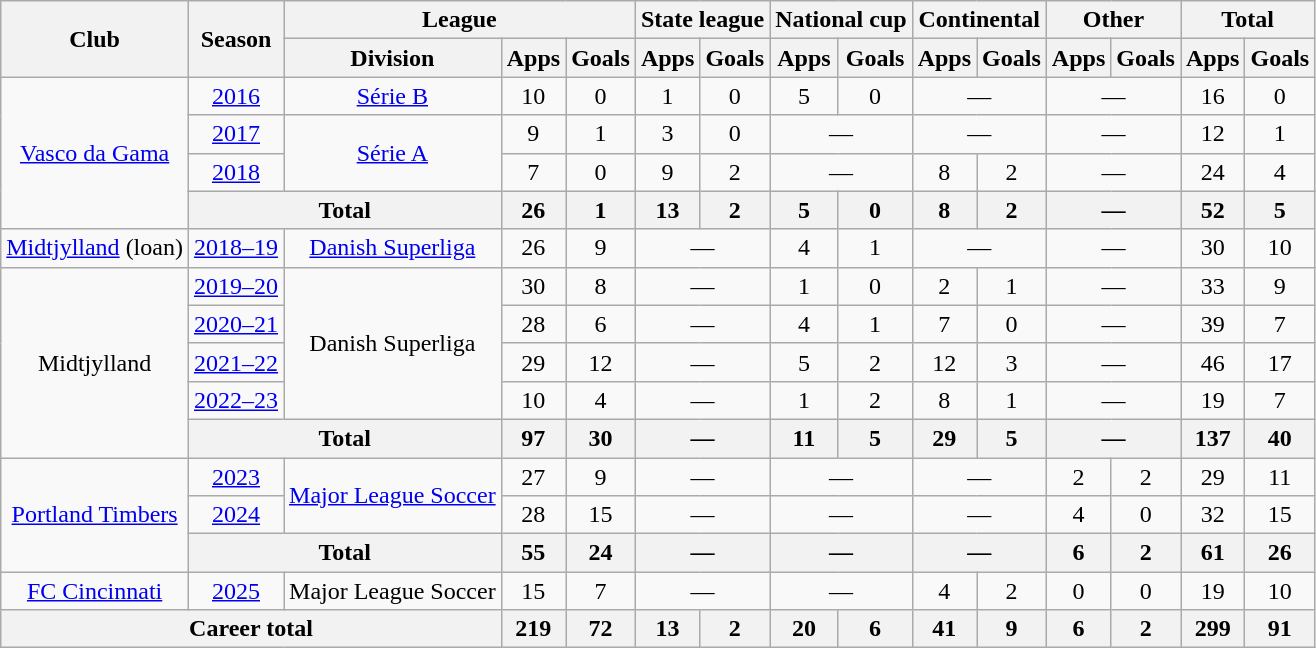<table class="wikitable" style="text-align:center">
<tr>
<th rowspan="2">Club</th>
<th rowspan="2">Season</th>
<th colspan="3">League</th>
<th colspan="2">State league</th>
<th colspan="2">National cup</th>
<th colspan="2">Continental</th>
<th colspan="2">Other</th>
<th colspan="2">Total</th>
</tr>
<tr>
<th>Division</th>
<th>Apps</th>
<th>Goals</th>
<th>Apps</th>
<th>Goals</th>
<th>Apps</th>
<th>Goals</th>
<th>Apps</th>
<th>Goals</th>
<th>Apps</th>
<th>Goals</th>
<th>Apps</th>
<th>Goals</th>
</tr>
<tr>
<td rowspan="4"><a href='#'>Vasco da Gama</a></td>
<td><a href='#'>2016</a></td>
<td><a href='#'>Série B</a></td>
<td>10</td>
<td>0</td>
<td>1</td>
<td>0</td>
<td>5</td>
<td>0</td>
<td colspan="2">—</td>
<td colspan="2">—</td>
<td>16</td>
<td>0</td>
</tr>
<tr>
<td><a href='#'>2017</a></td>
<td rowspan="2"><a href='#'>Série A</a></td>
<td>9</td>
<td>1</td>
<td>3</td>
<td>0</td>
<td colspan="2">—</td>
<td colspan="2">—</td>
<td colspan="2">—</td>
<td>12</td>
<td>1</td>
</tr>
<tr>
<td><a href='#'>2018</a></td>
<td>7</td>
<td>0</td>
<td>9</td>
<td>2</td>
<td colspan="2">—</td>
<td>8</td>
<td>2</td>
<td colspan="2">—</td>
<td>24</td>
<td>4</td>
</tr>
<tr>
<th colspan="2">Total</th>
<th>26</th>
<th>1</th>
<th>13</th>
<th>2</th>
<th>5</th>
<th>0</th>
<th>8</th>
<th>2</th>
<th colspan="2">—</th>
<th>52</th>
<th>5</th>
</tr>
<tr>
<td><a href='#'>Midtjylland</a> (loan)</td>
<td><a href='#'>2018–19</a></td>
<td><a href='#'>Danish Superliga</a></td>
<td>26</td>
<td>9</td>
<td colspan="2">—</td>
<td>4</td>
<td>1</td>
<td colspan="2">—</td>
<td colspan="2">—</td>
<td>30</td>
<td>10</td>
</tr>
<tr>
<td rowspan="5">Midtjylland</td>
<td><a href='#'>2019–20</a></td>
<td rowspan="4">Danish Superliga</td>
<td>30</td>
<td>8</td>
<td colspan="2">—</td>
<td>1</td>
<td>0</td>
<td>2</td>
<td>1</td>
<td colspan="2">—</td>
<td>33</td>
<td>9</td>
</tr>
<tr>
<td><a href='#'>2020–21</a></td>
<td>28</td>
<td>6</td>
<td colspan="2">—</td>
<td>4</td>
<td>1</td>
<td>7</td>
<td>0</td>
<td colspan="2">—</td>
<td>39</td>
<td>7</td>
</tr>
<tr>
<td><a href='#'>2021–22</a></td>
<td>29</td>
<td>12</td>
<td colspan="2">—</td>
<td>5</td>
<td>2</td>
<td>12</td>
<td>3</td>
<td colspan="2">—</td>
<td>46</td>
<td>17</td>
</tr>
<tr>
<td><a href='#'>2022–23</a></td>
<td>10</td>
<td>4</td>
<td colspan="2">—</td>
<td>1</td>
<td>2</td>
<td>8</td>
<td>1</td>
<td colspan="2">—</td>
<td>19</td>
<td>7</td>
</tr>
<tr>
<th colspan="2">Total</th>
<th>97</th>
<th>30</th>
<th colspan="2">—</th>
<th>11</th>
<th>5</th>
<th>29</th>
<th>5</th>
<th colspan="2">—</th>
<th>137</th>
<th>40</th>
</tr>
<tr>
<td rowspan="3"><a href='#'>Portland Timbers</a></td>
<td><a href='#'>2023</a></td>
<td rowspan="2"><a href='#'>Major League Soccer</a></td>
<td>27</td>
<td>9</td>
<td colspan="2">—</td>
<td colspan="2">—</td>
<td colspan="2">—</td>
<td>2</td>
<td>2</td>
<td>29</td>
<td>11</td>
</tr>
<tr>
<td><a href='#'>2024</a></td>
<td>28</td>
<td>15</td>
<td colspan="2">—</td>
<td colspan="2">—</td>
<td colspan="2">—</td>
<td>4</td>
<td>0</td>
<td>32</td>
<td>15</td>
</tr>
<tr>
<th colspan="2">Total</th>
<th>55</th>
<th>24</th>
<th colspan="2">—</th>
<th colspan="2">—</th>
<th colspan="2">—</th>
<th>6</th>
<th>2</th>
<th>61</th>
<th>26</th>
</tr>
<tr>
<td><a href='#'>FC Cincinnati</a></td>
<td><a href='#'>2025</a></td>
<td>Major League Soccer</td>
<td>15</td>
<td>7</td>
<td colspan="2">—</td>
<td colspan="2">—</td>
<td>4</td>
<td>2</td>
<td>0</td>
<td>0</td>
<td>19</td>
<td>10</td>
</tr>
<tr>
<th colspan="3">Career total</th>
<th>219</th>
<th>72</th>
<th>13</th>
<th>2</th>
<th>20</th>
<th>6</th>
<th>41</th>
<th>9</th>
<th>6</th>
<th>2</th>
<th>299</th>
<th>91</th>
</tr>
</table>
